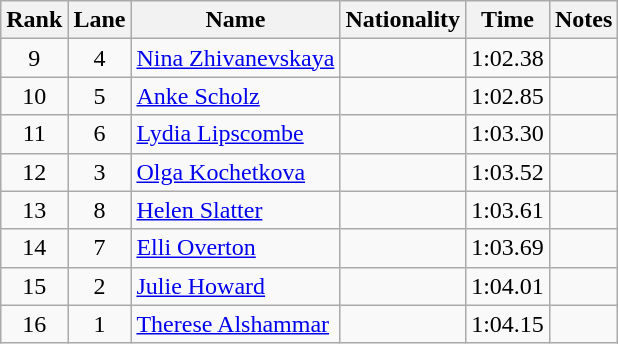<table class="wikitable sortable" style="text-align:center">
<tr>
<th>Rank</th>
<th>Lane</th>
<th>Name</th>
<th>Nationality</th>
<th>Time</th>
<th>Notes</th>
</tr>
<tr>
<td>9</td>
<td>4</td>
<td align=left><a href='#'>Nina Zhivanevskaya</a></td>
<td align=left></td>
<td>1:02.38</td>
<td></td>
</tr>
<tr>
<td>10</td>
<td>5</td>
<td align=left><a href='#'>Anke Scholz</a></td>
<td align=left></td>
<td>1:02.85</td>
<td></td>
</tr>
<tr>
<td>11</td>
<td>6</td>
<td align=left><a href='#'>Lydia Lipscombe</a></td>
<td align=left></td>
<td>1:03.30</td>
<td></td>
</tr>
<tr>
<td>12</td>
<td>3</td>
<td align=left><a href='#'>Olga Kochetkova</a></td>
<td align=left></td>
<td>1:03.52</td>
<td></td>
</tr>
<tr>
<td>13</td>
<td>8</td>
<td align=left><a href='#'>Helen Slatter</a></td>
<td align=left></td>
<td>1:03.61</td>
<td></td>
</tr>
<tr>
<td>14</td>
<td>7</td>
<td align=left><a href='#'>Elli Overton</a></td>
<td align=left></td>
<td>1:03.69</td>
<td></td>
</tr>
<tr>
<td>15</td>
<td>2</td>
<td align=left><a href='#'>Julie Howard</a></td>
<td align=left></td>
<td>1:04.01</td>
<td></td>
</tr>
<tr>
<td>16</td>
<td>1</td>
<td align=left><a href='#'>Therese Alshammar</a></td>
<td align=left></td>
<td>1:04.15</td>
<td></td>
</tr>
</table>
